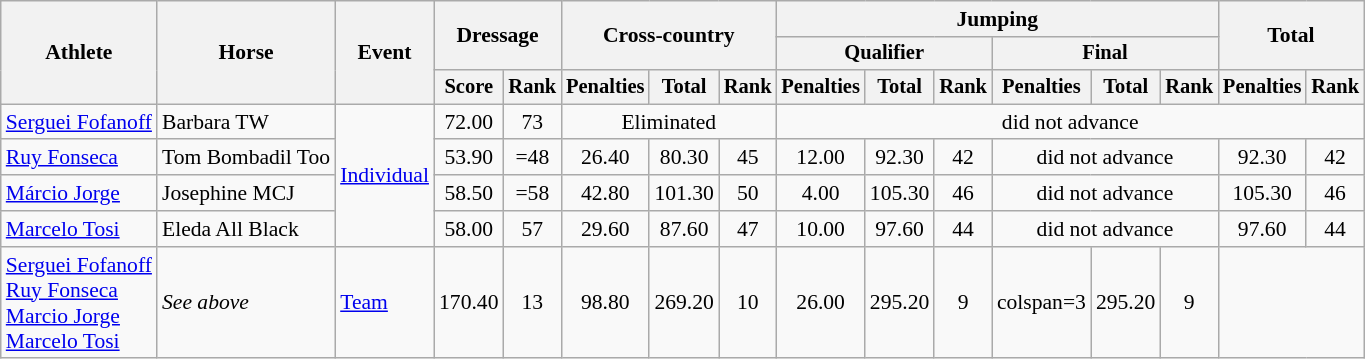<table class=wikitable style="font-size:90%">
<tr>
<th rowspan="3">Athlete</th>
<th rowspan="3">Horse</th>
<th rowspan="3">Event</th>
<th colspan="2" rowspan="2">Dressage</th>
<th colspan="3" rowspan="2">Cross-country</th>
<th colspan="6">Jumping</th>
<th colspan="2" rowspan="2">Total</th>
</tr>
<tr style="font-size:95%">
<th colspan="3">Qualifier</th>
<th colspan="3">Final</th>
</tr>
<tr style="font-size:95%">
<th>Score</th>
<th>Rank</th>
<th>Penalties</th>
<th>Total</th>
<th>Rank</th>
<th>Penalties</th>
<th>Total</th>
<th>Rank</th>
<th>Penalties</th>
<th>Total</th>
<th>Rank</th>
<th>Penalties</th>
<th>Rank</th>
</tr>
<tr align=center>
<td align=left><a href='#'>Serguei Fofanoff</a></td>
<td align=left>Barbara TW</td>
<td align=left rowspan=4><a href='#'>Individual</a></td>
<td>72.00</td>
<td>73</td>
<td colspan=3>Eliminated</td>
<td colspan=8>did not advance</td>
</tr>
<tr align=center>
<td align=left><a href='#'>Ruy Fonseca</a></td>
<td align=left>Tom Bombadil Too</td>
<td>53.90</td>
<td>=48</td>
<td>26.40</td>
<td>80.30</td>
<td>45</td>
<td>12.00</td>
<td>92.30</td>
<td>42</td>
<td colspan=3>did not advance</td>
<td>92.30</td>
<td>42</td>
</tr>
<tr align=center>
<td align=left><a href='#'>Márcio Jorge</a></td>
<td align=left>Josephine MCJ</td>
<td>58.50</td>
<td>=58</td>
<td>42.80</td>
<td>101.30</td>
<td>50</td>
<td>4.00</td>
<td>105.30</td>
<td>46</td>
<td colspan=3>did not advance</td>
<td>105.30</td>
<td>46</td>
</tr>
<tr align=center>
<td align=left><a href='#'>Marcelo Tosi</a></td>
<td align=left>Eleda All Black</td>
<td>58.00</td>
<td>57</td>
<td>29.60</td>
<td>87.60</td>
<td>47</td>
<td>10.00</td>
<td>97.60</td>
<td>44</td>
<td colspan=3>did not advance</td>
<td>97.60</td>
<td>44</td>
</tr>
<tr align=center>
<td align=left><a href='#'>Serguei Fofanoff</a><br><a href='#'>Ruy Fonseca</a><br><a href='#'>Marcio Jorge</a><br><a href='#'>Marcelo Tosi</a></td>
<td align=left><em>See above</em></td>
<td align=left><a href='#'>Team</a></td>
<td>170.40</td>
<td>13</td>
<td>98.80</td>
<td>269.20</td>
<td>10</td>
<td>26.00</td>
<td>295.20</td>
<td>9</td>
<td>colspan=3 </td>
<td>295.20</td>
<td>9</td>
</tr>
</table>
